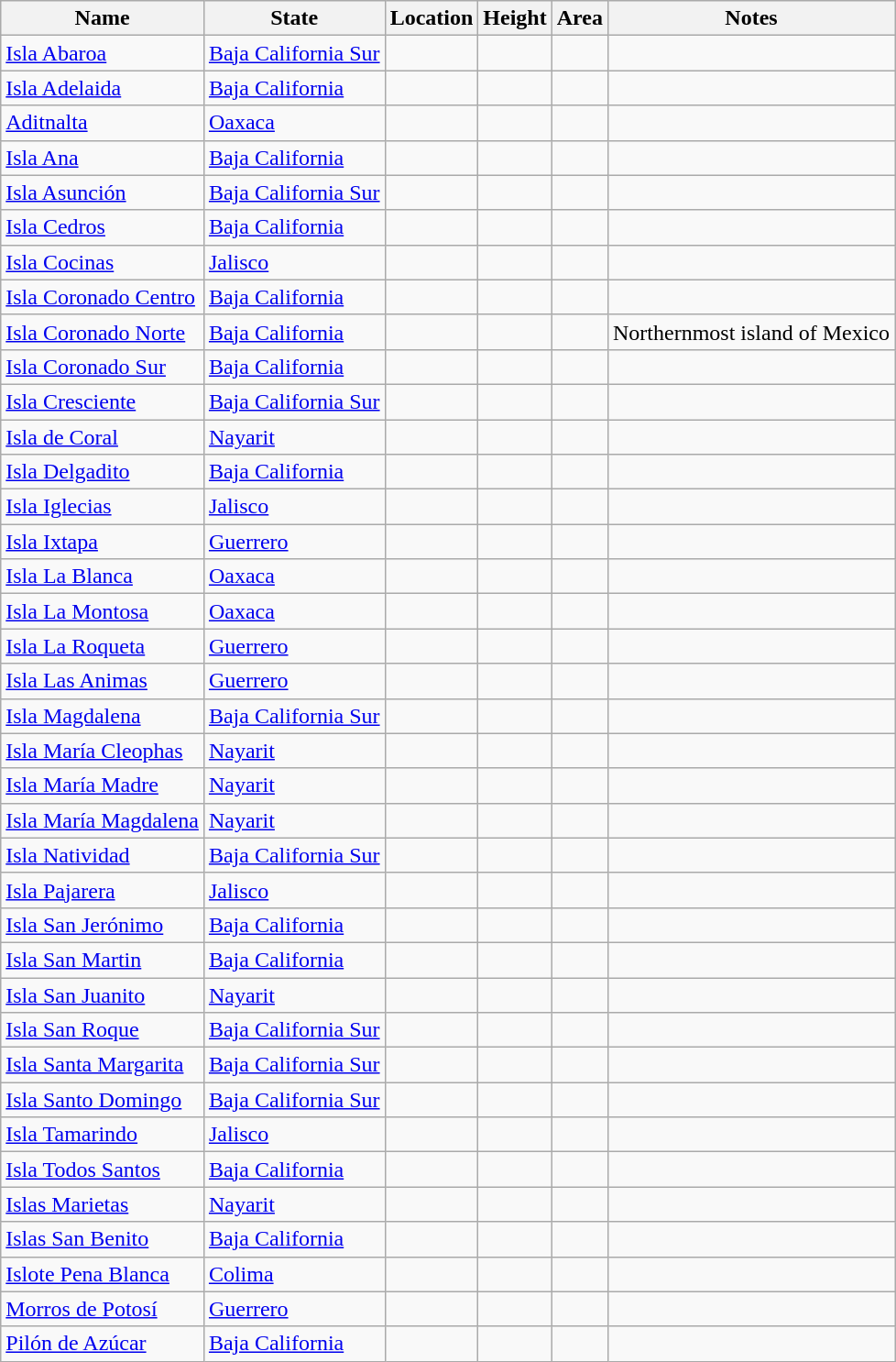<table class="wikitable sortable" border="1">
<tr>
<th>Name</th>
<th>State</th>
<th class="unsortable">Location</th>
<th>Height</th>
<th>Area</th>
<th class="unsortable">Notes</th>
</tr>
<tr>
<td><a href='#'>Isla Abaroa</a></td>
<td><a href='#'>Baja California Sur</a></td>
<td><small></small></td>
<td></td>
<td></td>
<td></td>
</tr>
<tr>
<td><a href='#'>Isla Adelaida</a></td>
<td><a href='#'>Baja California</a></td>
<td><small></small></td>
<td></td>
<td></td>
<td></td>
</tr>
<tr>
<td><a href='#'>Aditnalta</a></td>
<td><a href='#'>Oaxaca</a></td>
<td><small></small></td>
<td></td>
<td></td>
<td></td>
</tr>
<tr>
<td><a href='#'>Isla Ana</a></td>
<td><a href='#'>Baja California</a></td>
<td><small></small></td>
<td></td>
<td></td>
<td></td>
</tr>
<tr>
<td><a href='#'>Isla Asunción</a></td>
<td><a href='#'>Baja California Sur</a></td>
<td><small></small></td>
<td></td>
<td></td>
<td></td>
</tr>
<tr>
<td><a href='#'>Isla Cedros</a></td>
<td><a href='#'>Baja California</a></td>
<td><small></small></td>
<td></td>
<td></td>
<td></td>
</tr>
<tr>
<td><a href='#'>Isla Cocinas</a></td>
<td><a href='#'>Jalisco</a></td>
<td><small></small></td>
<td></td>
<td></td>
<td></td>
</tr>
<tr>
<td><a href='#'>Isla Coronado Centro</a></td>
<td><a href='#'>Baja California</a></td>
<td><small></small></td>
<td></td>
<td></td>
<td></td>
</tr>
<tr>
<td><a href='#'>Isla Coronado Norte</a></td>
<td><a href='#'>Baja California</a></td>
<td><small></small></td>
<td></td>
<td></td>
<td>Northernmost island of Mexico</td>
</tr>
<tr>
<td><a href='#'>Isla Coronado Sur</a></td>
<td><a href='#'>Baja California</a></td>
<td><small></small></td>
<td></td>
<td></td>
<td></td>
</tr>
<tr>
<td><a href='#'>Isla Cresciente</a></td>
<td><a href='#'>Baja California Sur</a></td>
<td><small></small></td>
<td></td>
<td></td>
<td></td>
</tr>
<tr>
<td><a href='#'>Isla de Coral</a></td>
<td><a href='#'>Nayarit</a></td>
<td><small></small></td>
<td></td>
<td></td>
<td></td>
</tr>
<tr>
<td><a href='#'>Isla Delgadito</a></td>
<td><a href='#'>Baja California</a></td>
<td><small></small></td>
<td></td>
<td></td>
<td></td>
</tr>
<tr>
<td><a href='#'>Isla Iglecias</a></td>
<td><a href='#'>Jalisco</a></td>
<td><small></small></td>
<td></td>
<td></td>
<td></td>
</tr>
<tr>
<td><a href='#'>Isla Ixtapa</a></td>
<td><a href='#'>Guerrero</a></td>
<td><small></small></td>
<td></td>
<td></td>
<td></td>
</tr>
<tr>
<td><a href='#'>Isla La Blanca</a></td>
<td><a href='#'>Oaxaca</a></td>
<td><small></small></td>
<td></td>
<td></td>
<td></td>
</tr>
<tr>
<td><a href='#'>Isla La Montosa</a></td>
<td><a href='#'>Oaxaca</a></td>
<td><small></small></td>
<td></td>
<td></td>
<td></td>
</tr>
<tr>
<td><a href='#'>Isla La Roqueta</a></td>
<td><a href='#'>Guerrero</a></td>
<td><small></small></td>
<td></td>
<td></td>
<td></td>
</tr>
<tr>
<td><a href='#'>Isla Las Animas</a></td>
<td><a href='#'>Guerrero</a></td>
<td><small></small></td>
<td></td>
<td></td>
<td></td>
</tr>
<tr>
<td><a href='#'>Isla Magdalena</a></td>
<td><a href='#'>Baja California Sur</a></td>
<td><small></small></td>
<td></td>
<td></td>
<td></td>
</tr>
<tr>
<td><a href='#'>Isla María Cleophas</a></td>
<td><a href='#'>Nayarit</a></td>
<td><small></small></td>
<td></td>
<td></td>
<td></td>
</tr>
<tr>
<td><a href='#'>Isla María Madre</a></td>
<td><a href='#'>Nayarit</a></td>
<td><small></small></td>
<td></td>
<td></td>
<td></td>
</tr>
<tr>
<td><a href='#'>Isla María Magdalena</a></td>
<td><a href='#'>Nayarit</a></td>
<td><small></small></td>
<td></td>
<td></td>
<td></td>
</tr>
<tr>
<td><a href='#'>Isla Natividad</a></td>
<td><a href='#'>Baja California Sur</a></td>
<td><small></small></td>
<td></td>
<td></td>
<td></td>
</tr>
<tr>
<td><a href='#'>Isla Pajarera</a></td>
<td><a href='#'>Jalisco</a></td>
<td><small></small></td>
<td></td>
<td></td>
<td></td>
</tr>
<tr>
<td><a href='#'>Isla San Jerónimo</a></td>
<td><a href='#'>Baja California</a></td>
<td><small></small></td>
<td></td>
<td></td>
<td></td>
</tr>
<tr>
<td><a href='#'>Isla San Martin</a></td>
<td><a href='#'>Baja California</a></td>
<td><small></small></td>
<td></td>
<td></td>
<td></td>
</tr>
<tr>
<td><a href='#'>Isla San Juanito</a></td>
<td><a href='#'>Nayarit</a></td>
<td><small></small></td>
<td></td>
<td></td>
<td></td>
</tr>
<tr>
<td><a href='#'>Isla San Roque</a></td>
<td><a href='#'>Baja California Sur</a></td>
<td><small></small></td>
<td></td>
<td></td>
<td></td>
</tr>
<tr>
<td><a href='#'>Isla Santa Margarita</a></td>
<td><a href='#'>Baja California Sur</a></td>
<td><small></small></td>
<td></td>
<td></td>
<td></td>
</tr>
<tr>
<td><a href='#'>Isla Santo Domingo</a></td>
<td><a href='#'>Baja California Sur</a></td>
<td><small></small></td>
<td></td>
<td></td>
<td></td>
</tr>
<tr>
<td><a href='#'>Isla Tamarindo</a></td>
<td><a href='#'>Jalisco</a></td>
<td><small></small></td>
<td></td>
<td></td>
<td></td>
</tr>
<tr>
<td><a href='#'>Isla Todos Santos</a></td>
<td><a href='#'>Baja California</a></td>
<td><small></small></td>
<td></td>
<td></td>
<td></td>
</tr>
<tr>
<td><a href='#'>Islas Marietas</a></td>
<td><a href='#'>Nayarit</a></td>
<td><small></small></td>
<td></td>
<td></td>
<td></td>
</tr>
<tr>
<td><a href='#'>Islas San Benito</a></td>
<td><a href='#'>Baja California</a></td>
<td><small></small></td>
<td></td>
<td></td>
<td></td>
</tr>
<tr>
<td><a href='#'>Islote Pena Blanca</a></td>
<td><a href='#'>Colima</a></td>
<td><small></small></td>
<td></td>
<td></td>
<td></td>
</tr>
<tr>
<td><a href='#'>Morros de Potosí</a></td>
<td><a href='#'>Guerrero</a></td>
<td><small></small></td>
<td></td>
<td></td>
<td></td>
</tr>
<tr>
<td><a href='#'>Pilón de Azúcar</a></td>
<td><a href='#'>Baja California</a></td>
<td><small></small></td>
<td></td>
<td></td>
<td></td>
</tr>
</table>
